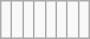<table class="wikitable">
<tr>
<td><br></td>
<td><br></td>
<td><br></td>
<td><br></td>
<td><br></td>
<td><br></td>
<td><br></td>
<td><br></td>
</tr>
</table>
